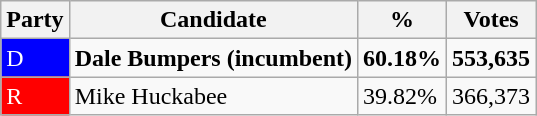<table class="wikitable">
<tr>
<th>Party</th>
<th>Candidate</th>
<th>%</th>
<th>Votes</th>
</tr>
<tr>
<td style="background: blue; color: white;">D</td>
<td><strong>Dale Bumpers</strong> <strong>(incumbent)</strong></td>
<td><strong>60.18%</strong></td>
<td><strong>553,635</strong></td>
</tr>
<tr>
<td style="background: red; color: white;">R</td>
<td>Mike Huckabee</td>
<td>39.82%</td>
<td>366,373</td>
</tr>
</table>
